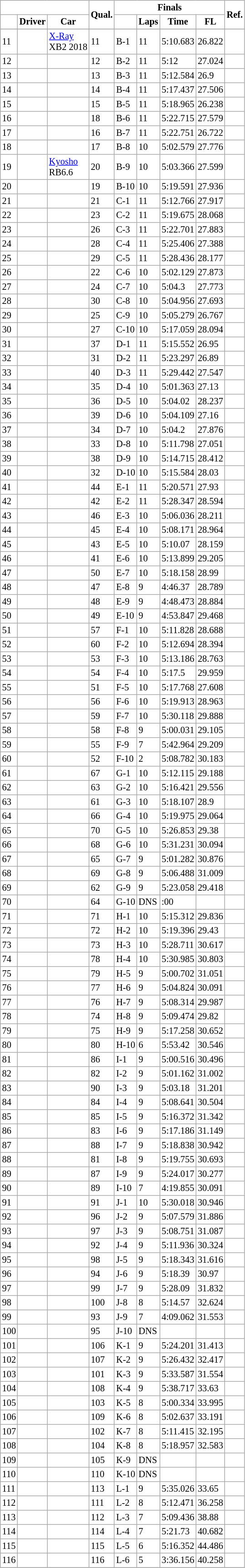<table border="2" cellpadding="2" cellspacing="0" style="margin:0 1em 0 0; border:1px #aaa solid; border-collapse:collapse; font-size:85%;">
<tr>
<th colspan="3"></th>
<th rowspan="2" style="text-align:center;">Qual.</th>
<th colspan="4" style="text-align:center;">Finals</th>
<th rowspan="2" style="text-align:center;">Ref.</th>
</tr>
<tr>
<th style="text-align:center;"></th>
<th style="text-align:center;">Driver</th>
<th style="text-align:center;">Car</th>
<th style="text-align:center;"></th>
<th style="text-align:center;">Laps</th>
<th style="text-align:center;">Time</th>
<th style="text-align:center;">FL</th>
</tr>
<tr>
</tr>
<tr>
<td>11</td>
<td></td>
<td><a href='#'>X-Ray</a><br> XB2 2018</td>
<td>11</td>
<td>B-1</td>
<td>11</td>
<td>5:10.683</td>
<td>26.822</td>
<td></td>
</tr>
<tr>
<td>12</td>
<td></td>
<td></td>
<td>12</td>
<td>B-2</td>
<td>11</td>
<td>5:12</td>
<td>27.024</td>
<td></td>
</tr>
<tr>
<td>13</td>
<td></td>
<td></td>
<td>13</td>
<td>B-3</td>
<td>11</td>
<td>5:12.584</td>
<td>26.9</td>
<td></td>
</tr>
<tr>
<td>14</td>
<td></td>
<td></td>
<td>14</td>
<td>B-4</td>
<td>11</td>
<td>5:17.437</td>
<td>27.506</td>
<td></td>
</tr>
<tr>
<td>15</td>
<td></td>
<td></td>
<td>15</td>
<td>B-5</td>
<td>11</td>
<td>5:18.965</td>
<td>26.238</td>
<td></td>
</tr>
<tr>
<td>16</td>
<td></td>
<td></td>
<td>18</td>
<td>B-6</td>
<td>11</td>
<td>5:22.715</td>
<td>27.579</td>
<td></td>
</tr>
<tr>
<td>17</td>
<td></td>
<td></td>
<td>16</td>
<td>B-7</td>
<td>11</td>
<td>5:22.751</td>
<td>26.722</td>
<td></td>
</tr>
<tr>
<td>18</td>
<td></td>
<td></td>
<td>17</td>
<td>B-8</td>
<td>10</td>
<td>5:02.579</td>
<td>27.776</td>
<td></td>
</tr>
<tr>
<td>19</td>
<td></td>
<td><a href='#'>Kyosho</a><br> RB6.6</td>
<td>20</td>
<td>B-9</td>
<td>10</td>
<td>5:03.366</td>
<td>27.599</td>
<td></td>
</tr>
<tr>
<td>20</td>
<td></td>
<td></td>
<td>19</td>
<td>B-10</td>
<td>10</td>
<td>5:19.591</td>
<td>27.936</td>
<td></td>
</tr>
<tr>
<td>21</td>
<td></td>
<td></td>
<td>21</td>
<td>C-1</td>
<td>11</td>
<td>5:12.766</td>
<td>27.917</td>
<td></td>
</tr>
<tr>
<td>22</td>
<td></td>
<td></td>
<td>23</td>
<td>C-2</td>
<td>11</td>
<td>5:19.675</td>
<td>28.068</td>
<td></td>
</tr>
<tr>
<td>23</td>
<td></td>
<td></td>
<td>26</td>
<td>C-3</td>
<td>11</td>
<td>5:22.701</td>
<td>27.883</td>
<td></td>
</tr>
<tr>
<td>24</td>
<td></td>
<td></td>
<td>28</td>
<td>C-4</td>
<td>11</td>
<td>5:25.406</td>
<td>27.388</td>
<td></td>
</tr>
<tr>
<td>25</td>
<td></td>
<td></td>
<td>29</td>
<td>C-5</td>
<td>11</td>
<td>5:28.436</td>
<td>28.177</td>
<td></td>
</tr>
<tr>
<td>26</td>
<td></td>
<td></td>
<td>22</td>
<td>C-6</td>
<td>10</td>
<td>5:02.129</td>
<td>27.873</td>
<td></td>
</tr>
<tr>
<td>27</td>
<td></td>
<td></td>
<td>24</td>
<td>C-7</td>
<td>10</td>
<td>5:04.3</td>
<td>27.773</td>
<td></td>
</tr>
<tr>
<td>28</td>
<td></td>
<td></td>
<td>30</td>
<td>C-8</td>
<td>10</td>
<td>5:04.956</td>
<td>27.693</td>
<td></td>
</tr>
<tr>
<td>29</td>
<td></td>
<td></td>
<td>25</td>
<td>C-9</td>
<td>10</td>
<td>5:05.279</td>
<td>26.767</td>
<td></td>
</tr>
<tr>
<td>30</td>
<td></td>
<td></td>
<td>27</td>
<td>C-10</td>
<td>10</td>
<td>5:17.059</td>
<td>28.094</td>
<td></td>
</tr>
<tr>
<td>31</td>
<td></td>
<td></td>
<td>37</td>
<td>D-1</td>
<td>11</td>
<td>5:15.552</td>
<td>26.95</td>
<td></td>
</tr>
<tr>
<td>32</td>
<td></td>
<td></td>
<td>31</td>
<td>D-2</td>
<td>11</td>
<td>5:23.297</td>
<td>26.89</td>
<td></td>
</tr>
<tr>
<td>33</td>
<td></td>
<td></td>
<td>40</td>
<td>D-3</td>
<td>11</td>
<td>5:29.442</td>
<td>27.547</td>
<td></td>
</tr>
<tr>
<td>34</td>
<td></td>
<td></td>
<td>35</td>
<td>D-4</td>
<td>10</td>
<td>5:01.363</td>
<td>27.13</td>
<td></td>
</tr>
<tr>
<td>35</td>
<td></td>
<td></td>
<td>36</td>
<td>D-5</td>
<td>10</td>
<td>5:04.02</td>
<td>28.237</td>
<td></td>
</tr>
<tr>
<td>36</td>
<td></td>
<td></td>
<td>39</td>
<td>D-6</td>
<td>10</td>
<td>5:04.109</td>
<td>27.16</td>
<td></td>
</tr>
<tr>
<td>37</td>
<td></td>
<td></td>
<td>34</td>
<td>D-7</td>
<td>10</td>
<td>5:04.2</td>
<td>27.876</td>
<td></td>
</tr>
<tr>
<td>38</td>
<td></td>
<td></td>
<td>33</td>
<td>D-8</td>
<td>10</td>
<td>5:11.798</td>
<td>27.051</td>
<td></td>
</tr>
<tr>
<td>39</td>
<td></td>
<td></td>
<td>38</td>
<td>D-9</td>
<td>10</td>
<td>5:14.715</td>
<td>28.412</td>
<td></td>
</tr>
<tr>
<td>40</td>
<td></td>
<td></td>
<td>32</td>
<td>D-10</td>
<td>10</td>
<td>5:15.584</td>
<td>28.03</td>
<td></td>
</tr>
<tr>
<td>41</td>
<td></td>
<td></td>
<td>44</td>
<td>E-1</td>
<td>11</td>
<td>5:20.571</td>
<td>27.93</td>
<td></td>
</tr>
<tr>
<td>42</td>
<td></td>
<td></td>
<td>42</td>
<td>E-2</td>
<td>11</td>
<td>5:28.347</td>
<td>28.594</td>
<td></td>
</tr>
<tr>
<td>43</td>
<td></td>
<td></td>
<td>46</td>
<td>E-3</td>
<td>10</td>
<td>5:06.036</td>
<td>28.211</td>
<td></td>
</tr>
<tr>
<td>44</td>
<td></td>
<td></td>
<td>45</td>
<td>E-4</td>
<td>10</td>
<td>5:08.171</td>
<td>28.964</td>
<td></td>
</tr>
<tr>
<td>45</td>
<td></td>
<td></td>
<td>43</td>
<td>E-5</td>
<td>10</td>
<td>5:10.07</td>
<td>28.159</td>
<td></td>
</tr>
<tr>
<td>46</td>
<td></td>
<td></td>
<td>41</td>
<td>E-6</td>
<td>10</td>
<td>5:13.899</td>
<td>29.205</td>
<td></td>
</tr>
<tr>
<td>47</td>
<td></td>
<td></td>
<td>50</td>
<td>E-7</td>
<td>10</td>
<td>5:18.158</td>
<td>28.99</td>
<td></td>
</tr>
<tr>
<td>48</td>
<td></td>
<td></td>
<td>47</td>
<td>E-8</td>
<td>9</td>
<td>4:46.37</td>
<td>28.789</td>
<td></td>
</tr>
<tr>
<td>49</td>
<td></td>
<td></td>
<td>48</td>
<td>E-9</td>
<td>9</td>
<td>4:48.473</td>
<td>28.884</td>
<td></td>
</tr>
<tr>
<td>50</td>
<td></td>
<td></td>
<td>49</td>
<td>E-10</td>
<td>9</td>
<td>4:53.847</td>
<td>29.468</td>
<td></td>
</tr>
<tr>
<td>51</td>
<td></td>
<td></td>
<td>57</td>
<td>F-1</td>
<td>10</td>
<td>5:11.828</td>
<td>28.688</td>
<td></td>
</tr>
<tr>
<td>52</td>
<td></td>
<td></td>
<td>60</td>
<td>F-2</td>
<td>10</td>
<td>5:12.694</td>
<td>28.394</td>
<td></td>
</tr>
<tr>
<td>53</td>
<td></td>
<td></td>
<td>53</td>
<td>F-3</td>
<td>10</td>
<td>5:13.186</td>
<td>28.763</td>
<td></td>
</tr>
<tr>
<td>54</td>
<td></td>
<td></td>
<td>54</td>
<td>F-4</td>
<td>10</td>
<td>5:17.5</td>
<td>29.959</td>
<td></td>
</tr>
<tr>
<td>55</td>
<td></td>
<td></td>
<td>51</td>
<td>F-5</td>
<td>10</td>
<td>5:17.768</td>
<td>27.608</td>
<td></td>
</tr>
<tr>
<td>56</td>
<td></td>
<td></td>
<td>56</td>
<td>F-6</td>
<td>10</td>
<td>5:19.913</td>
<td>28.963</td>
<td></td>
</tr>
<tr>
<td>57</td>
<td></td>
<td></td>
<td>59</td>
<td>F-7</td>
<td>10</td>
<td>5:30.118</td>
<td>29.888</td>
<td></td>
</tr>
<tr>
<td>58</td>
<td></td>
<td></td>
<td>58</td>
<td>F-8</td>
<td>9</td>
<td>5:00.031</td>
<td>29.105</td>
<td></td>
</tr>
<tr>
<td>59</td>
<td></td>
<td></td>
<td>55</td>
<td>F-9</td>
<td>7</td>
<td>5:42.964</td>
<td>29.209</td>
<td></td>
</tr>
<tr>
<td>60</td>
<td></td>
<td></td>
<td>52</td>
<td>F-10</td>
<td>2</td>
<td>5:08.782</td>
<td>30.183</td>
<td></td>
</tr>
<tr>
<td>61</td>
<td></td>
<td></td>
<td>67</td>
<td>G-1</td>
<td>10</td>
<td>5:12.115</td>
<td>29.188</td>
<td></td>
</tr>
<tr>
<td>62</td>
<td></td>
<td></td>
<td>63</td>
<td>G-2</td>
<td>10</td>
<td>5:16.421</td>
<td>29.556</td>
<td></td>
</tr>
<tr>
<td>63</td>
<td></td>
<td></td>
<td>61</td>
<td>G-3</td>
<td>10</td>
<td>5:18.107</td>
<td>28.9</td>
<td></td>
</tr>
<tr>
<td>64</td>
<td></td>
<td></td>
<td>66</td>
<td>G-4</td>
<td>10</td>
<td>5:19.975</td>
<td>29.064</td>
<td></td>
</tr>
<tr>
<td>65</td>
<td></td>
<td></td>
<td>70</td>
<td>G-5</td>
<td>10</td>
<td>5:26.853</td>
<td>29.38</td>
<td></td>
</tr>
<tr>
<td>66</td>
<td></td>
<td></td>
<td>68</td>
<td>G-6</td>
<td>10</td>
<td>5:31.231</td>
<td>30.094</td>
<td></td>
</tr>
<tr>
<td>67</td>
<td></td>
<td></td>
<td>65</td>
<td>G-7</td>
<td>9</td>
<td>5:01.282</td>
<td>30.876</td>
<td></td>
</tr>
<tr>
<td>68</td>
<td></td>
<td></td>
<td>69</td>
<td>G-8</td>
<td>9</td>
<td>5:06.488</td>
<td>31.009</td>
<td></td>
</tr>
<tr>
<td>69</td>
<td></td>
<td></td>
<td>62</td>
<td>G-9</td>
<td>9</td>
<td>5:23.058</td>
<td>29.418</td>
<td></td>
</tr>
<tr>
<td>70</td>
<td></td>
<td></td>
<td>64</td>
<td>G-10</td>
<td>DNS</td>
<td>:00</td>
<td></td>
<td></td>
</tr>
<tr>
<td>71</td>
<td></td>
<td></td>
<td>71</td>
<td>H-1</td>
<td>10</td>
<td>5:15.312</td>
<td>29.836</td>
<td></td>
</tr>
<tr>
<td>72</td>
<td></td>
<td></td>
<td>72</td>
<td>H-2</td>
<td>10</td>
<td>5:19.396</td>
<td>29.43</td>
<td></td>
</tr>
<tr>
<td>73</td>
<td></td>
<td></td>
<td>73</td>
<td>H-3</td>
<td>10</td>
<td>5:28.711</td>
<td>30.617</td>
<td></td>
</tr>
<tr>
<td>74</td>
<td></td>
<td></td>
<td>78</td>
<td>H-4</td>
<td>10</td>
<td>5:30.985</td>
<td>30.803</td>
<td></td>
</tr>
<tr>
<td>75</td>
<td></td>
<td></td>
<td>79</td>
<td>H-5</td>
<td>9</td>
<td>5:00.702</td>
<td>31.051</td>
<td></td>
</tr>
<tr>
<td>76</td>
<td></td>
<td></td>
<td>77</td>
<td>H-6</td>
<td>9</td>
<td>5:04.824</td>
<td>30.091</td>
<td></td>
</tr>
<tr>
<td>77</td>
<td></td>
<td></td>
<td>76</td>
<td>H-7</td>
<td>9</td>
<td>5:08.314</td>
<td>29.987</td>
<td></td>
</tr>
<tr>
<td>78</td>
<td></td>
<td></td>
<td>74</td>
<td>H-8</td>
<td>9</td>
<td>5:09.474</td>
<td>29.82</td>
<td></td>
</tr>
<tr>
<td>79</td>
<td></td>
<td></td>
<td>75</td>
<td>H-9</td>
<td>9</td>
<td>5:17.258</td>
<td>30.652</td>
<td></td>
</tr>
<tr>
<td>80</td>
<td></td>
<td></td>
<td>80</td>
<td>H-10</td>
<td>6</td>
<td>5:53.42</td>
<td>30.546</td>
<td></td>
</tr>
<tr>
<td>81</td>
<td></td>
<td></td>
<td>86</td>
<td>I-1</td>
<td>9</td>
<td>5:00.516</td>
<td>30.496</td>
<td></td>
</tr>
<tr>
<td>82</td>
<td></td>
<td></td>
<td>82</td>
<td>I-2</td>
<td>9</td>
<td>5:01.162</td>
<td>31.002</td>
<td></td>
</tr>
<tr>
<td>83</td>
<td></td>
<td></td>
<td>90</td>
<td>I-3</td>
<td>9</td>
<td>5:03.18</td>
<td>31.201</td>
<td></td>
</tr>
<tr>
<td>84</td>
<td></td>
<td></td>
<td>84</td>
<td>I-4</td>
<td>9</td>
<td>5:08.641</td>
<td>30.504</td>
<td></td>
</tr>
<tr>
<td>85</td>
<td></td>
<td></td>
<td>85</td>
<td>I-5</td>
<td>9</td>
<td>5:16.372</td>
<td>31.342</td>
<td></td>
</tr>
<tr>
<td>86</td>
<td></td>
<td></td>
<td>83</td>
<td>I-6</td>
<td>9</td>
<td>5:17.186</td>
<td>31.149</td>
<td></td>
</tr>
<tr>
<td>87</td>
<td></td>
<td></td>
<td>88</td>
<td>I-7</td>
<td>9</td>
<td>5:18.838</td>
<td>30.942</td>
<td></td>
</tr>
<tr>
<td>88</td>
<td></td>
<td></td>
<td>81</td>
<td>I-8</td>
<td>9</td>
<td>5:19.755</td>
<td>30.693</td>
<td></td>
</tr>
<tr>
<td>89</td>
<td></td>
<td></td>
<td>87</td>
<td>I-9</td>
<td>9</td>
<td>5:24.017</td>
<td>30.277</td>
<td></td>
</tr>
<tr>
<td>90</td>
<td></td>
<td></td>
<td>89</td>
<td>I-10</td>
<td>7</td>
<td>4:19.855</td>
<td>30.091</td>
<td></td>
</tr>
<tr>
<td>91</td>
<td></td>
<td></td>
<td>91</td>
<td>J-1</td>
<td>10</td>
<td>5:30.018</td>
<td>30.946</td>
<td></td>
</tr>
<tr>
<td>92</td>
<td></td>
<td></td>
<td>96</td>
<td>J-2</td>
<td>9</td>
<td>5:07.579</td>
<td>31.886</td>
<td></td>
</tr>
<tr>
<td>93</td>
<td></td>
<td></td>
<td>97</td>
<td>J-3</td>
<td>9</td>
<td>5:08.751</td>
<td>31.087</td>
<td></td>
</tr>
<tr>
<td>94</td>
<td></td>
<td></td>
<td>92</td>
<td>J-4</td>
<td>9</td>
<td>5:11.936</td>
<td>30.324</td>
<td></td>
</tr>
<tr>
<td>95</td>
<td></td>
<td></td>
<td>98</td>
<td>J-5</td>
<td>9</td>
<td>5:18.343</td>
<td>31.616</td>
<td></td>
</tr>
<tr>
<td>96</td>
<td></td>
<td></td>
<td>94</td>
<td>J-6</td>
<td>9</td>
<td>5:18.39</td>
<td>30.97</td>
<td></td>
</tr>
<tr>
<td>97</td>
<td></td>
<td></td>
<td>99</td>
<td>J-7</td>
<td>9</td>
<td>5:28.09</td>
<td>31.832</td>
<td></td>
</tr>
<tr>
<td>98</td>
<td></td>
<td></td>
<td>100</td>
<td>J-8</td>
<td>8</td>
<td>5:14.57</td>
<td>32.624</td>
<td></td>
</tr>
<tr>
<td>99</td>
<td></td>
<td></td>
<td>93</td>
<td>J-9</td>
<td>7</td>
<td>4:09.062</td>
<td>31.553</td>
<td></td>
</tr>
<tr>
<td>100</td>
<td></td>
<td></td>
<td>95</td>
<td>J-10</td>
<td>DNS</td>
<td></td>
<td></td>
<td></td>
</tr>
<tr>
<td>101</td>
<td></td>
<td></td>
<td>106</td>
<td>K-1</td>
<td>9</td>
<td>5:24.201</td>
<td>31.413</td>
<td></td>
</tr>
<tr>
<td>102</td>
<td></td>
<td></td>
<td>107</td>
<td>K-2</td>
<td>9</td>
<td>5:26.432</td>
<td>32.417</td>
<td></td>
</tr>
<tr>
<td>103</td>
<td></td>
<td></td>
<td>101</td>
<td>K-3</td>
<td>9</td>
<td>5:33.587</td>
<td>31.554</td>
<td></td>
</tr>
<tr>
<td>104</td>
<td></td>
<td></td>
<td>108</td>
<td>K-4</td>
<td>9</td>
<td>5:38.717</td>
<td>33.63</td>
<td></td>
</tr>
<tr>
<td>105</td>
<td></td>
<td></td>
<td>103</td>
<td>K-5</td>
<td>8</td>
<td>5:00.334</td>
<td>33.995</td>
<td></td>
</tr>
<tr>
<td>106</td>
<td></td>
<td></td>
<td>109</td>
<td>K-6</td>
<td>8</td>
<td>5:02.637</td>
<td>33.191</td>
<td></td>
</tr>
<tr>
<td>107</td>
<td></td>
<td></td>
<td>102</td>
<td>K-7</td>
<td>8</td>
<td>5:11.415</td>
<td>32.195</td>
<td></td>
</tr>
<tr>
<td>108</td>
<td></td>
<td></td>
<td>104</td>
<td>K-8</td>
<td>8</td>
<td>5:18.957</td>
<td>32.583</td>
<td></td>
</tr>
<tr>
<td>109</td>
<td></td>
<td></td>
<td>105</td>
<td>K-9</td>
<td>DNS</td>
<td></td>
<td></td>
<td></td>
</tr>
<tr>
<td>110</td>
<td></td>
<td></td>
<td>110</td>
<td>K-10</td>
<td>DNS</td>
<td></td>
<td></td>
<td></td>
</tr>
<tr>
<td>111</td>
<td></td>
<td></td>
<td>113</td>
<td>L-1</td>
<td>9</td>
<td>5:35.026</td>
<td>33.65</td>
<td></td>
</tr>
<tr>
<td>112</td>
<td></td>
<td></td>
<td>111</td>
<td>L-2</td>
<td>8</td>
<td>5:12.471</td>
<td>36.258</td>
<td></td>
</tr>
<tr>
<td>113</td>
<td></td>
<td></td>
<td>112</td>
<td>L-3</td>
<td>7</td>
<td>5:09.436</td>
<td>38.88</td>
<td></td>
</tr>
<tr>
<td>114</td>
<td></td>
<td></td>
<td>114</td>
<td>L-4</td>
<td>7</td>
<td>5:21.73</td>
<td>40.682</td>
<td></td>
</tr>
<tr>
<td>115</td>
<td></td>
<td></td>
<td>115</td>
<td>L-5</td>
<td>6</td>
<td>5:16.352</td>
<td>44.486</td>
<td></td>
</tr>
<tr>
<td>116</td>
<td></td>
<td></td>
<td>116</td>
<td>L-6</td>
<td>5</td>
<td>3:36.156</td>
<td>40.258</td>
<td></td>
</tr>
<tr>
</tr>
</table>
